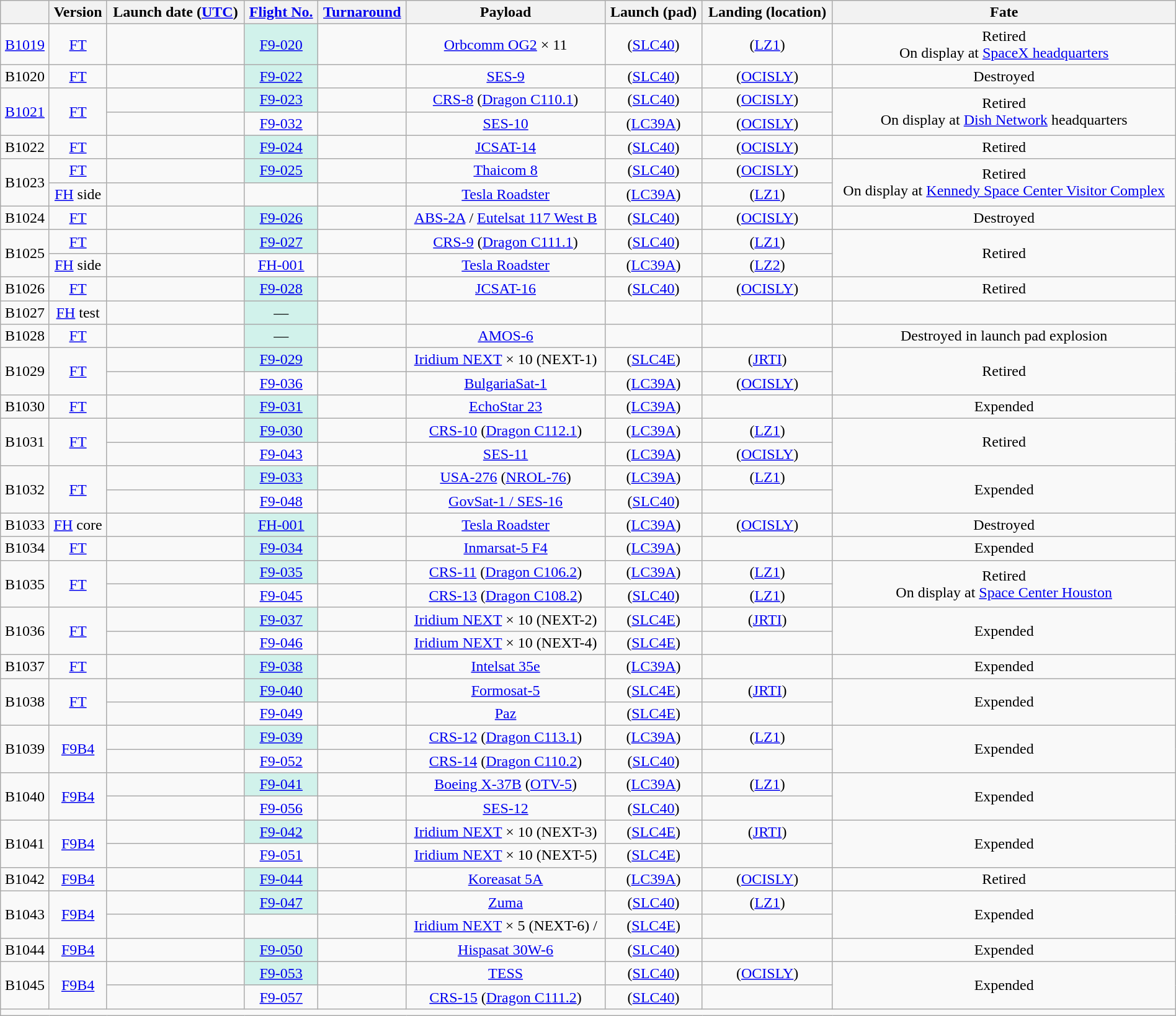<table class="wikitable sortable sticky-header" style="text-align:center; width: 100%;">
<tr>
<th></th>
<th>Version</th>
<th>Launch date (<a href='#'>UTC</a>)</th>
<th data-sort-type="text"><a href='#'>Flight No.</a></th>
<th><a href='#'>Turnaround</a></th>
<th>Payload</th>
<th>Launch (pad)</th>
<th>Landing (location)</th>
<th>Fate</th>
</tr>
<tr id="B1019">
<td><a href='#'>B1019</a></td>
<td><a href='#'>FT</a></td>
<td></td>
<td style="background:#D1F2EB"><a href='#'>F9-020</a></td>
<td></td>
<td><a href='#'>Orbcomm OG2</a> × 11</td>
<td> (<a href='#'>SLC40</a>)</td>
<td> (<a href='#'>LZ1</a>)</td>
<td>Retired<br>On display at <a href='#'>SpaceX headquarters</a></td>
</tr>
<tr id="B1020">
<td>B1020</td>
<td><a href='#'>FT</a></td>
<td></td>
<td style="background:#D1F2EB"><a href='#'>F9-022</a></td>
<td></td>
<td data-sort-value="SES-09"><a href='#'>SES-9</a></td>
<td> (<a href='#'>SLC40</a>)</td>
<td> (<a href='#'>OCISLY</a>)</td>
<td>Destroyed</td>
</tr>
<tr id="B1021">
<td rowspan="2"><a href='#'>B1021</a></td>
<td rowspan="2"><a href='#'>FT</a></td>
<td></td>
<td style="background:#D1F2EB"><a href='#'>F9-023</a></td>
<td></td>
<td><a href='#'>CRS-8</a> (<a href='#'>Dragon C110.1</a>)</td>
<td> (<a href='#'>SLC40</a>)</td>
<td> (<a href='#'>OCISLY</a>)</td>
<td rowspan="2">Retired<br>On display at <a href='#'>Dish Network</a> headquarters</td>
</tr>
<tr>
<td></td>
<td><a href='#'>F9-032</a></td>
<td></td>
<td><a href='#'>SES-10</a></td>
<td> (<a href='#'>LC39A</a>)</td>
<td> (<a href='#'>OCISLY</a>)</td>
</tr>
<tr id="B1022">
<td>B1022</td>
<td><a href='#'>FT</a></td>
<td></td>
<td style="background:#D1F2EB"><a href='#'>F9-024</a></td>
<td></td>
<td><a href='#'>JCSAT-14</a></td>
<td> (<a href='#'>SLC40</a>)</td>
<td> (<a href='#'>OCISLY</a>)</td>
<td>Retired</td>
</tr>
<tr id="B1023">
<td rowspan="2">B1023</td>
<td><a href='#'>FT</a></td>
<td></td>
<td style="background:#D1F2EB"><a href='#'>F9-025</a></td>
<td></td>
<td><a href='#'>Thaicom 8</a></td>
<td> (<a href='#'>SLC40</a>)</td>
<td> (<a href='#'>OCISLY</a>)</td>
<td rowspan="2">Retired<br>On display at <a href='#'>Kennedy Space Center Visitor Complex</a></td>
</tr>
<tr>
<td><a href='#'>FH</a> side</td>
<td></td>
<td></td>
<td></td>
<td><a href='#'>Tesla Roadster</a></td>
<td> (<a href='#'>LC39A</a>)</td>
<td> (<a href='#'>LZ1</a>)</td>
</tr>
<tr id="B1024">
<td>B1024</td>
<td><a href='#'>FT</a></td>
<td></td>
<td style="background:#D1F2EB"><a href='#'>F9-026</a></td>
<td></td>
<td><a href='#'>ABS-2A</a> / <a href='#'>Eutelsat 117 West B</a></td>
<td> (<a href='#'>SLC40</a>)</td>
<td> (<a href='#'>OCISLY</a>)</td>
<td>Destroyed</td>
</tr>
<tr id="B1025">
<td rowspan="2">B1025</td>
<td><a href='#'>FT</a></td>
<td></td>
<td style="background:#D1F2EB"><a href='#'>F9-027</a></td>
<td></td>
<td><a href='#'>CRS-9</a> (<a href='#'>Dragon C111.1</a>)</td>
<td> (<a href='#'>SLC40</a>)</td>
<td> (<a href='#'>LZ1</a>)</td>
<td rowspan="2">Retired</td>
</tr>
<tr>
<td><a href='#'>FH</a> side</td>
<td></td>
<td><a href='#'>FH-001</a></td>
<td></td>
<td><a href='#'>Tesla Roadster</a></td>
<td> (<a href='#'>LC39A</a>)</td>
<td> (<a href='#'>LZ2</a>)</td>
</tr>
<tr id="B1026">
<td>B1026</td>
<td><a href='#'>FT</a></td>
<td></td>
<td style="background:#D1F2EB"><a href='#'>F9-028</a></td>
<td></td>
<td><a href='#'>JCSAT-16</a></td>
<td> (<a href='#'>SLC40</a>)</td>
<td> (<a href='#'>OCISLY</a>)</td>
<td>Retired</td>
</tr>
<tr id="B1027">
<td>B1027</td>
<td><a href='#'>FH</a> test</td>
<td></td>
<td style="background:#D1F2EB">—</td>
<td></td>
<td></td>
<td></td>
<td></td>
<td></td>
</tr>
<tr id="B1028">
<td>B1028</td>
<td><a href='#'>FT</a></td>
<td></td>
<td style="background:#D1F2EB">—</td>
<td></td>
<td><a href='#'>AMOS-6</a></td>
<td></td>
<td></td>
<td>Destroyed in launch pad explosion</td>
</tr>
<tr id="B1029">
<td rowspan="2">B1029</td>
<td rowspan="2"><a href='#'>FT</a></td>
<td></td>
<td style="background:#D1F2EB"><a href='#'>F9-029</a></td>
<td></td>
<td><a href='#'>Iridium NEXT</a> × 10 (NEXT-1)</td>
<td> (<a href='#'>SLC4E</a>)</td>
<td> (<a href='#'>JRTI</a>)</td>
<td rowspan="2">Retired</td>
</tr>
<tr>
<td></td>
<td><a href='#'>F9-036</a></td>
<td></td>
<td><a href='#'>BulgariaSat-1</a></td>
<td> (<a href='#'>LC39A</a>)</td>
<td> (<a href='#'>OCISLY</a>)</td>
</tr>
<tr id="B1030">
<td>B1030</td>
<td><a href='#'>FT</a></td>
<td></td>
<td style="background:#D1F2EB"><a href='#'>F9-031</a></td>
<td></td>
<td><a href='#'>EchoStar 23</a></td>
<td> (<a href='#'>LC39A</a>)</td>
<td></td>
<td>Expended</td>
</tr>
<tr id="B1031">
<td rowspan="2">B1031</td>
<td rowspan="2"><a href='#'>FT</a></td>
<td></td>
<td style="background:#D1F2EB"><a href='#'>F9-030</a></td>
<td></td>
<td><a href='#'>CRS-10</a> (<a href='#'>Dragon C112.1</a>)</td>
<td> (<a href='#'>LC39A</a>)</td>
<td> (<a href='#'>LZ1</a>)</td>
<td rowspan="2">Retired</td>
</tr>
<tr>
<td></td>
<td><a href='#'>F9-043</a></td>
<td></td>
<td><a href='#'>SES-11</a></td>
<td> (<a href='#'>LC39A</a>)</td>
<td> (<a href='#'>OCISLY</a>)</td>
</tr>
<tr id="B1032">
<td rowspan="2">B1032</td>
<td rowspan="2"><a href='#'>FT</a></td>
<td></td>
<td style="background:#D1F2EB"><a href='#'>F9-033</a></td>
<td></td>
<td><a href='#'>USA-276</a> (<a href='#'>NROL-76</a>)</td>
<td> (<a href='#'>LC39A</a>)</td>
<td> (<a href='#'>LZ1</a>)</td>
<td rowspan="2">Expended</td>
</tr>
<tr>
<td></td>
<td><a href='#'>F9-048</a></td>
<td></td>
<td><a href='#'>GovSat-1 / SES-16</a></td>
<td> (<a href='#'>SLC40</a>)</td>
<td></td>
</tr>
<tr id="B1033">
<td>B1033</td>
<td><a href='#'>FH</a> core</td>
<td></td>
<td style="background:#D1F2EB"><a href='#'>FH-001</a></td>
<td></td>
<td><a href='#'>Tesla Roadster</a></td>
<td> (<a href='#'>LC39A</a>)</td>
<td> (<a href='#'>OCISLY</a>)</td>
<td>Destroyed</td>
</tr>
<tr id="B1034">
<td>B1034</td>
<td><a href='#'>FT</a></td>
<td></td>
<td style="background:#D1F2EB"><a href='#'>F9-034</a></td>
<td></td>
<td><a href='#'>Inmarsat-5 F4</a></td>
<td> (<a href='#'>LC39A</a>)</td>
<td></td>
<td>Expended</td>
</tr>
<tr id="B1035">
<td rowspan="2">B1035</td>
<td rowspan="2"><a href='#'>FT</a></td>
<td></td>
<td style="background:#D1F2EB"><a href='#'>F9-035</a></td>
<td></td>
<td><a href='#'>CRS-11</a> (<a href='#'>Dragon C106.2</a>)</td>
<td> (<a href='#'>LC39A</a>)</td>
<td> (<a href='#'>LZ1</a>)</td>
<td rowspan="2">Retired<br>On display at <a href='#'>Space Center Houston</a></td>
</tr>
<tr>
<td></td>
<td><a href='#'>F9-045</a></td>
<td></td>
<td><a href='#'>CRS-13</a> (<a href='#'>Dragon C108.2</a>)</td>
<td> (<a href='#'>SLC40</a>)</td>
<td> (<a href='#'>LZ1</a>)</td>
</tr>
<tr id="B1036">
<td rowspan="2">B1036</td>
<td rowspan="2"><a href='#'>FT</a></td>
<td></td>
<td style="background:#D1F2EB"><a href='#'>F9-037</a></td>
<td></td>
<td><a href='#'>Iridium NEXT</a> × 10 (NEXT-2)</td>
<td> (<a href='#'>SLC4E</a>)</td>
<td> (<a href='#'>JRTI</a>)</td>
<td rowspan="2">Expended</td>
</tr>
<tr>
<td></td>
<td><a href='#'>F9-046</a></td>
<td></td>
<td><a href='#'>Iridium NEXT</a> × 10 (NEXT-4)</td>
<td> (<a href='#'>SLC4E</a>)</td>
<td></td>
</tr>
<tr id="B1037">
<td>B1037</td>
<td><a href='#'>FT</a></td>
<td></td>
<td style="background:#D1F2EB"><a href='#'>F9-038</a></td>
<td></td>
<td><a href='#'>Intelsat 35e</a></td>
<td> (<a href='#'>LC39A</a>)</td>
<td></td>
<td>Expended</td>
</tr>
<tr id="B1038">
<td rowspan="2">B1038</td>
<td rowspan="2"><a href='#'>FT</a></td>
<td></td>
<td style="background:#D1F2EB"><a href='#'>F9-040</a></td>
<td></td>
<td><a href='#'>Formosat-5</a></td>
<td> (<a href='#'>SLC4E</a>)</td>
<td> (<a href='#'>JRTI</a>)</td>
<td rowspan="2">Expended</td>
</tr>
<tr>
<td></td>
<td><a href='#'>F9-049</a></td>
<td></td>
<td><a href='#'>Paz</a></td>
<td> (<a href='#'>SLC4E</a>)</td>
<td></td>
</tr>
<tr id="B1039">
<td rowspan="2">B1039</td>
<td rowspan="2"><a href='#'>F9B4</a></td>
<td></td>
<td style="background:#D1F2EB"><a href='#'>F9-039</a></td>
<td></td>
<td><a href='#'>CRS-12</a> (<a href='#'>Dragon C113.1</a>)</td>
<td> (<a href='#'>LC39A</a>)</td>
<td> (<a href='#'>LZ1</a>)</td>
<td rowspan="2">Expended</td>
</tr>
<tr>
<td></td>
<td><a href='#'>F9-052</a></td>
<td></td>
<td><a href='#'>CRS-14</a> (<a href='#'>Dragon C110.2</a>)</td>
<td> (<a href='#'>SLC40</a>)</td>
<td></td>
</tr>
<tr id="B1040">
<td rowspan="2">B1040</td>
<td rowspan="2"><a href='#'>F9B4</a></td>
<td></td>
<td style="background:#D1F2EB"><a href='#'>F9-041</a></td>
<td></td>
<td><a href='#'>Boeing X-37B</a> (<a href='#'>OTV-5</a>)</td>
<td> (<a href='#'>LC39A</a>)</td>
<td> (<a href='#'>LZ1</a>)</td>
<td rowspan="2">Expended</td>
</tr>
<tr>
<td></td>
<td><a href='#'>F9-056</a></td>
<td></td>
<td><a href='#'>SES-12</a></td>
<td> (<a href='#'>SLC40</a>)</td>
<td></td>
</tr>
<tr id="B1041">
<td rowspan="2">B1041</td>
<td rowspan="2"><a href='#'>F9B4</a></td>
<td></td>
<td style="background:#D1F2EB"><a href='#'>F9-042</a></td>
<td></td>
<td><a href='#'>Iridium NEXT</a> × 10 (NEXT-3)</td>
<td> (<a href='#'>SLC4E</a>)</td>
<td> (<a href='#'>JRTI</a>)</td>
<td rowspan="2">Expended</td>
</tr>
<tr>
<td></td>
<td><a href='#'>F9-051</a></td>
<td></td>
<td><a href='#'>Iridium NEXT</a> × 10 (NEXT-5)</td>
<td> (<a href='#'>SLC4E</a>)</td>
<td></td>
</tr>
<tr id="B1042">
<td>B1042</td>
<td><a href='#'>F9B4</a></td>
<td></td>
<td style="background:#D1F2EB"><a href='#'>F9-044</a></td>
<td></td>
<td><a href='#'>Koreasat 5A</a></td>
<td> (<a href='#'>LC39A</a>)</td>
<td> (<a href='#'>OCISLY</a>)</td>
<td>Retired</td>
</tr>
<tr id="B1043">
<td rowspan="2">B1043</td>
<td rowspan="2"><a href='#'>F9B4</a></td>
<td></td>
<td style="background:#D1F2EB"><a href='#'>F9-047</a></td>
<td></td>
<td><a href='#'>Zuma</a></td>
<td> (<a href='#'>SLC40</a>)</td>
<td> (<a href='#'>LZ1</a>)</td>
<td rowspan="2">Expended</td>
</tr>
<tr>
<td></td>
<td></td>
<td></td>
<td><a href='#'>Iridium NEXT</a> × 5 (NEXT-6) / </td>
<td> (<a href='#'>SLC4E</a>)</td>
<td></td>
</tr>
<tr id="B1044">
<td>B1044</td>
<td><a href='#'>F9B4</a></td>
<td></td>
<td style="background:#D1F2EB"><a href='#'>F9-050</a></td>
<td></td>
<td><a href='#'>Hispasat 30W-6</a></td>
<td> (<a href='#'>SLC40</a>)</td>
<td></td>
<td>Expended</td>
</tr>
<tr id="B1045">
<td rowspan="2">B1045</td>
<td rowspan="2"><a href='#'>F9B4</a></td>
<td></td>
<td style="background:#D1F2EB"><a href='#'>F9-053</a></td>
<td></td>
<td><a href='#'>TESS</a></td>
<td> (<a href='#'>SLC40</a>)</td>
<td> (<a href='#'>OCISLY</a>)</td>
<td rowspan="2">Expended</td>
</tr>
<tr>
<td></td>
<td><a href='#'>F9-057</a></td>
<td></td>
<td><a href='#'>CRS-15</a> (<a href='#'>Dragon C111.2</a>)</td>
<td> (<a href='#'>SLC40</a>)</td>
<td></td>
</tr>
<tr class="sortbottom">
<td colspan="9"></td>
</tr>
</table>
